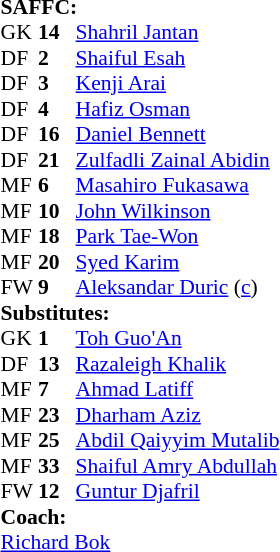<table style="font-size: 90%; margin:0.2em auto;" cellspacing="0" cellpadding="0">
<tr>
<td colspan="4"><strong>SAFFC:</strong></td>
</tr>
<tr>
<th width="25"></th>
<th width="25"></th>
</tr>
<tr>
<td>GK</td>
<td><strong>14</strong></td>
<td> <a href='#'>Shahril Jantan</a></td>
</tr>
<tr>
<td>DF</td>
<td><strong>2</strong></td>
<td> <a href='#'>Shaiful Esah</a></td>
</tr>
<tr>
<td>DF</td>
<td><strong>3</strong></td>
<td> <a href='#'>Kenji Arai</a></td>
<td></td>
</tr>
<tr>
<td>DF</td>
<td><strong>4</strong></td>
<td> <a href='#'>Hafiz Osman</a></td>
</tr>
<tr>
<td>DF</td>
<td><strong>16</strong></td>
<td> <a href='#'>Daniel Bennett</a></td>
</tr>
<tr>
<td>DF</td>
<td><strong>21</strong></td>
<td> <a href='#'>Zulfadli Zainal Abidin</a></td>
<td></td>
<td></td>
</tr>
<tr>
<td>MF</td>
<td><strong>6</strong></td>
<td> <a href='#'>Masahiro Fukasawa</a></td>
</tr>
<tr>
<td>MF</td>
<td><strong>10</strong></td>
<td> <a href='#'>John Wilkinson</a></td>
</tr>
<tr>
<td>MF</td>
<td><strong>18</strong></td>
<td> <a href='#'>Park Tae-Won</a></td>
</tr>
<tr>
<td>MF</td>
<td><strong>20</strong></td>
<td> <a href='#'>Syed Karim</a></td>
<td></td>
<td></td>
</tr>
<tr>
<td>FW</td>
<td><strong>9</strong></td>
<td> <a href='#'>Aleksandar Duric</a> (<a href='#'>c</a>)</td>
</tr>
<tr>
<td colspan=4><strong>Substitutes:</strong></td>
</tr>
<tr>
<td>GK</td>
<td><strong>1</strong></td>
<td> <a href='#'>Toh Guo'An</a></td>
</tr>
<tr>
<td>DF</td>
<td><strong>13</strong></td>
<td> <a href='#'>Razaleigh Khalik</a></td>
<td></td>
<td></td>
</tr>
<tr>
<td>MF</td>
<td><strong>7</strong></td>
<td> <a href='#'>Ahmad Latiff</a></td>
<td></td>
<td></td>
</tr>
<tr>
<td>MF</td>
<td><strong>23</strong></td>
<td> <a href='#'>Dharham Aziz</a></td>
</tr>
<tr>
<td>MF</td>
<td><strong>25</strong></td>
<td> <a href='#'>Abdil Qaiyyim Mutalib</a></td>
</tr>
<tr>
<td>MF</td>
<td><strong>33</strong></td>
<td> <a href='#'>Shaiful Amry Abdullah</a></td>
</tr>
<tr>
<td>FW</td>
<td><strong>12</strong></td>
<td> <a href='#'>Guntur Djafril</a></td>
</tr>
<tr>
<td colspan=4><strong>Coach:</strong></td>
</tr>
<tr>
<td colspan="4"> <a href='#'>Richard Bok</a></td>
</tr>
</table>
